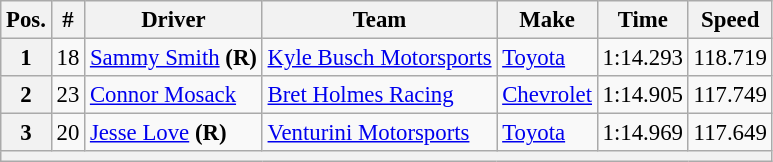<table class="wikitable" style="font-size:95%">
<tr>
<th>Pos.</th>
<th>#</th>
<th>Driver</th>
<th>Team</th>
<th>Make</th>
<th>Time</th>
<th>Speed</th>
</tr>
<tr>
<th>1</th>
<td>18</td>
<td><a href='#'>Sammy Smith</a> <strong>(R)</strong></td>
<td><a href='#'>Kyle Busch Motorsports</a></td>
<td><a href='#'>Toyota</a></td>
<td>1:14.293</td>
<td>118.719</td>
</tr>
<tr>
<th>2</th>
<td>23</td>
<td><a href='#'>Connor Mosack</a></td>
<td><a href='#'>Bret Holmes Racing</a></td>
<td><a href='#'>Chevrolet</a></td>
<td>1:14.905</td>
<td>117.749</td>
</tr>
<tr>
<th>3</th>
<td>20</td>
<td><a href='#'>Jesse Love</a> <strong>(R)</strong></td>
<td><a href='#'>Venturini Motorsports</a></td>
<td><a href='#'>Toyota</a></td>
<td>1:14.969</td>
<td>117.649</td>
</tr>
<tr>
<th colspan="7"></th>
</tr>
</table>
